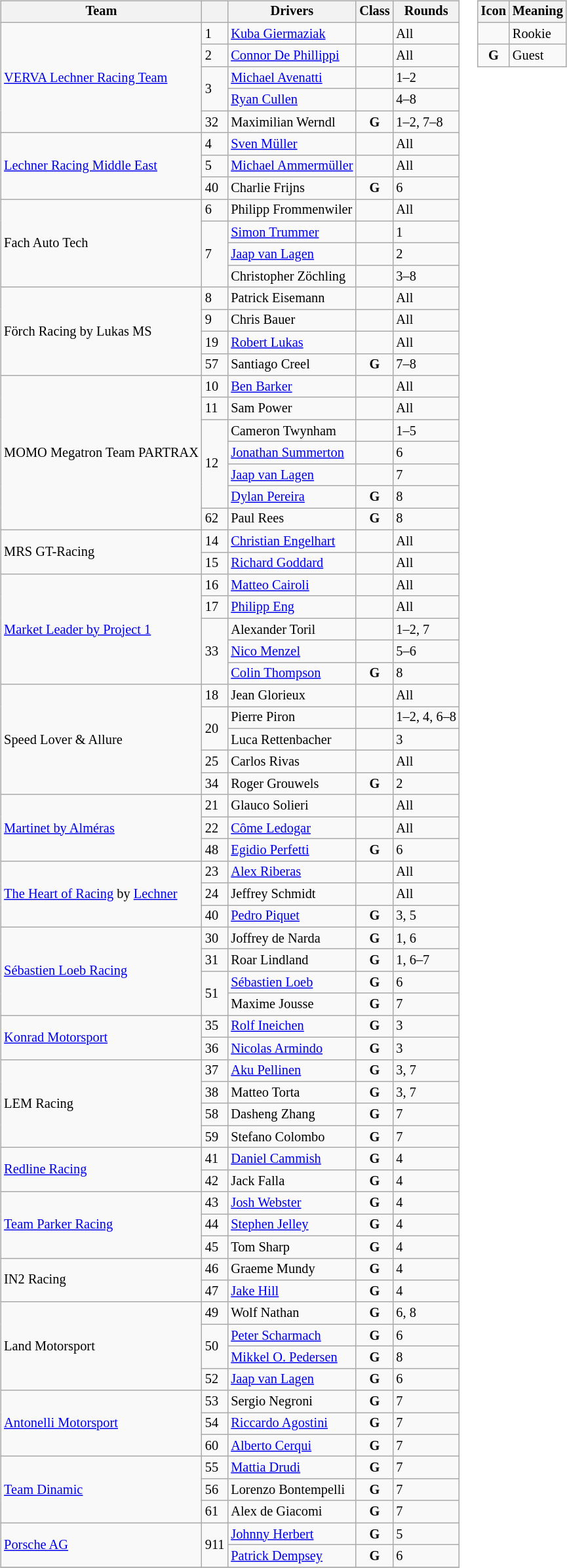<table>
<tr>
<td><br><table class="wikitable" style="font-size: 85%;">
<tr>
<th>Team</th>
<th></th>
<th>Drivers</th>
<th>Class</th>
<th>Rounds</th>
</tr>
<tr>
<td rowspan=5> <a href='#'>VERVA Lechner Racing Team</a></td>
<td>1</td>
<td> <a href='#'>Kuba Giermaziak</a></td>
<td></td>
<td>All</td>
</tr>
<tr>
<td>2</td>
<td> <a href='#'>Connor De Phillippi</a></td>
<td></td>
<td>All</td>
</tr>
<tr>
<td rowspan=2>3</td>
<td> <a href='#'>Michael Avenatti</a></td>
<td></td>
<td>1–2</td>
</tr>
<tr>
<td> <a href='#'>Ryan Cullen</a></td>
<td align=center></td>
<td>4–8</td>
</tr>
<tr>
<td>32</td>
<td> Maximilian Werndl</td>
<td align=center><strong><span>G</span></strong></td>
<td>1–2, 7–8</td>
</tr>
<tr>
<td rowspan=3> <a href='#'>Lechner Racing Middle East</a></td>
<td>4</td>
<td> <a href='#'>Sven Müller</a></td>
<td></td>
<td>All</td>
</tr>
<tr>
<td>5</td>
<td> <a href='#'>Michael Ammermüller</a></td>
<td></td>
<td>All</td>
</tr>
<tr>
<td>40</td>
<td> Charlie Frijns</td>
<td align=center><strong><span>G</span></strong></td>
<td>6</td>
</tr>
<tr>
<td rowspan=4> Fach Auto Tech</td>
<td>6</td>
<td> Philipp Frommenwiler</td>
<td align=center></td>
<td>All</td>
</tr>
<tr>
<td rowspan=3>7</td>
<td> <a href='#'>Simon Trummer</a></td>
<td align=center></td>
<td>1</td>
</tr>
<tr>
<td> <a href='#'>Jaap van Lagen</a></td>
<td></td>
<td>2</td>
</tr>
<tr>
<td> Christopher Zöchling</td>
<td></td>
<td>3–8</td>
</tr>
<tr>
<td rowspan=4> Förch Racing by Lukas MS</td>
<td>8</td>
<td> Patrick Eisemann</td>
<td align=center></td>
<td>All</td>
</tr>
<tr>
<td>9</td>
<td> Chris Bauer</td>
<td align=center></td>
<td>All</td>
</tr>
<tr>
<td>19</td>
<td> <a href='#'>Robert Lukas</a></td>
<td></td>
<td>All</td>
</tr>
<tr>
<td>57</td>
<td> Santiago Creel</td>
<td align=center><strong><span>G</span></strong></td>
<td>7–8</td>
</tr>
<tr>
<td rowspan=7> MOMO Megatron Team PARTRAX</td>
<td>10</td>
<td> <a href='#'>Ben Barker</a></td>
<td></td>
<td>All</td>
</tr>
<tr>
<td>11</td>
<td> Sam Power</td>
<td align=center></td>
<td>All</td>
</tr>
<tr>
<td rowspan=4>12</td>
<td> Cameron Twynham</td>
<td align=center></td>
<td>1–5</td>
</tr>
<tr>
<td> <a href='#'>Jonathan Summerton</a></td>
<td align=center></td>
<td>6</td>
</tr>
<tr>
<td> <a href='#'>Jaap van Lagen</a></td>
<td></td>
<td>7</td>
</tr>
<tr>
<td> <a href='#'>Dylan Pereira</a></td>
<td align=center><strong><span>G</span></strong></td>
<td>8</td>
</tr>
<tr>
<td>62</td>
<td> Paul Rees</td>
<td align=center><strong><span>G</span></strong></td>
<td>8</td>
</tr>
<tr>
<td rowspan=2> MRS GT-Racing</td>
<td>14</td>
<td> <a href='#'>Christian Engelhart</a></td>
<td></td>
<td>All</td>
</tr>
<tr>
<td>15</td>
<td> <a href='#'>Richard Goddard</a></td>
<td align=center></td>
<td>All</td>
</tr>
<tr>
<td rowspan=5> <a href='#'>Market Leader by Project 1</a></td>
<td>16</td>
<td> <a href='#'>Matteo Cairoli</a></td>
<td align=center></td>
<td>All</td>
</tr>
<tr>
<td>17</td>
<td> <a href='#'>Philipp Eng</a></td>
<td></td>
<td>All</td>
</tr>
<tr>
<td rowspan=3>33</td>
<td> Alexander Toril</td>
<td align=center></td>
<td>1–2, 7</td>
</tr>
<tr>
<td> <a href='#'>Nico Menzel</a></td>
<td align=center></td>
<td>5–6</td>
</tr>
<tr>
<td> <a href='#'>Colin Thompson</a></td>
<td align=center><strong><span>G</span></strong></td>
<td>8</td>
</tr>
<tr>
<td rowspan=5> Speed Lover & Allure</td>
<td>18</td>
<td> Jean Glorieux</td>
<td></td>
<td>All</td>
</tr>
<tr>
<td rowspan=2>20</td>
<td> Pierre Piron</td>
<td></td>
<td>1–2, 4, 6–8</td>
</tr>
<tr>
<td> Luca Rettenbacher</td>
<td align=center></td>
<td>3</td>
</tr>
<tr>
<td>25</td>
<td> Carlos Rivas</td>
<td></td>
<td>All</td>
</tr>
<tr>
<td>34</td>
<td> Roger Grouwels</td>
<td align=center><strong><span>G</span></strong></td>
<td>2</td>
</tr>
<tr>
<td rowspan=3> <a href='#'>Martinet by Alméras</a></td>
<td>21</td>
<td> Glauco Solieri</td>
<td></td>
<td>All</td>
</tr>
<tr>
<td>22</td>
<td> <a href='#'>Côme Ledogar</a></td>
<td align=center></td>
<td>All</td>
</tr>
<tr>
<td>48</td>
<td> <a href='#'>Egidio Perfetti</a></td>
<td align=center><strong><span>G</span></strong></td>
<td>6</td>
</tr>
<tr>
<td rowspan=3> <a href='#'>The Heart of Racing</a> by <a href='#'>Lechner</a></td>
<td>23</td>
<td> <a href='#'>Alex Riberas</a></td>
<td></td>
<td>All</td>
</tr>
<tr>
<td>24</td>
<td> Jeffrey Schmidt</td>
<td align=center></td>
<td>All</td>
</tr>
<tr>
<td>40</td>
<td> <a href='#'>Pedro Piquet</a></td>
<td align=center><strong><span>G</span></strong></td>
<td>3, 5</td>
</tr>
<tr>
<td rowspan=4> <a href='#'>Sébastien Loeb Racing</a></td>
<td>30</td>
<td> Joffrey de Narda</td>
<td align=center><strong><span>G</span></strong></td>
<td>1, 6</td>
</tr>
<tr>
<td>31</td>
<td> Roar Lindland</td>
<td align=center><strong><span>G</span></strong></td>
<td>1, 6–7</td>
</tr>
<tr>
<td rowspan=2>51</td>
<td> <a href='#'>Sébastien Loeb</a></td>
<td align=center><strong><span>G</span></strong></td>
<td>6</td>
</tr>
<tr>
<td> Maxime Jousse</td>
<td align=center><strong><span>G</span></strong></td>
<td>7</td>
</tr>
<tr>
<td rowspan=2> <a href='#'>Konrad Motorsport</a></td>
<td>35</td>
<td> <a href='#'>Rolf Ineichen</a></td>
<td align=center><strong><span>G</span></strong></td>
<td>3</td>
</tr>
<tr>
<td>36</td>
<td> <a href='#'>Nicolas Armindo</a></td>
<td align=center><strong><span>G</span></strong></td>
<td>3</td>
</tr>
<tr>
<td rowspan=4> LEM Racing</td>
<td>37</td>
<td> <a href='#'>Aku Pellinen</a></td>
<td align=center><strong><span>G</span></strong></td>
<td>3, 7</td>
</tr>
<tr>
<td>38</td>
<td> Matteo Torta</td>
<td align=center><strong><span>G</span></strong></td>
<td>3, 7</td>
</tr>
<tr>
<td>58</td>
<td> Dasheng Zhang</td>
<td align=center><strong><span>G</span></strong></td>
<td>7</td>
</tr>
<tr>
<td>59</td>
<td> Stefano Colombo</td>
<td align=center><strong><span>G</span></strong></td>
<td>7</td>
</tr>
<tr>
<td rowspan=2> <a href='#'>Redline Racing</a></td>
<td>41</td>
<td> <a href='#'>Daniel Cammish</a></td>
<td align=center><strong><span>G</span></strong></td>
<td>4</td>
</tr>
<tr>
<td>42</td>
<td> Jack Falla</td>
<td align=center><strong><span>G</span></strong></td>
<td>4</td>
</tr>
<tr>
<td rowspan=3> <a href='#'>Team Parker Racing</a></td>
<td>43</td>
<td> <a href='#'>Josh Webster</a></td>
<td align=center><strong><span>G</span></strong></td>
<td>4</td>
</tr>
<tr>
<td>44</td>
<td> <a href='#'>Stephen Jelley</a></td>
<td align=center><strong><span>G</span></strong></td>
<td>4</td>
</tr>
<tr>
<td>45</td>
<td> Tom Sharp</td>
<td align=center><strong><span>G</span></strong></td>
<td>4</td>
</tr>
<tr>
<td rowspan=2> IN2 Racing</td>
<td>46</td>
<td> Graeme Mundy</td>
<td align=center><strong><span>G</span></strong></td>
<td>4</td>
</tr>
<tr>
<td>47</td>
<td> <a href='#'>Jake Hill</a></td>
<td align=center><strong><span>G</span></strong></td>
<td>4</td>
</tr>
<tr>
<td rowspan=4> Land Motorsport</td>
<td>49</td>
<td> Wolf Nathan</td>
<td align=center><strong><span>G</span></strong></td>
<td>6, 8</td>
</tr>
<tr>
<td rowspan=2>50</td>
<td> <a href='#'>Peter Scharmach</a></td>
<td align=center><strong><span>G</span></strong></td>
<td>6</td>
</tr>
<tr>
<td> <a href='#'>Mikkel O. Pedersen</a></td>
<td align=center><strong><span>G</span></strong></td>
<td>8</td>
</tr>
<tr>
<td>52</td>
<td> <a href='#'>Jaap van Lagen</a></td>
<td align=center><strong><span>G</span></strong></td>
<td>6</td>
</tr>
<tr>
<td rowspan=3> <a href='#'>Antonelli Motorsport</a></td>
<td>53</td>
<td> Sergio Negroni</td>
<td align=center><strong><span>G</span></strong></td>
<td>7</td>
</tr>
<tr>
<td>54</td>
<td> <a href='#'>Riccardo Agostini</a></td>
<td align=center><strong><span>G</span></strong></td>
<td>7</td>
</tr>
<tr>
<td>60</td>
<td> <a href='#'>Alberto Cerqui</a></td>
<td align=center><strong><span>G</span></strong></td>
<td>7</td>
</tr>
<tr>
<td rowspan=3> <a href='#'>Team Dinamic</a></td>
<td>55</td>
<td> <a href='#'>Mattia Drudi</a></td>
<td align=center><strong><span>G</span></strong></td>
<td>7</td>
</tr>
<tr>
<td>56</td>
<td> Lorenzo Bontempelli</td>
<td align=center><strong><span>G</span></strong></td>
<td>7</td>
</tr>
<tr>
<td>61</td>
<td> Alex de Giacomi</td>
<td align=center><strong><span>G</span></strong></td>
<td>7</td>
</tr>
<tr>
<td rowspan=2> <a href='#'>Porsche AG</a></td>
<td rowspan=2>911</td>
<td> <a href='#'>Johnny Herbert</a></td>
<td align=center><strong><span>G</span></strong></td>
<td>5</td>
</tr>
<tr>
<td> <a href='#'>Patrick Dempsey</a></td>
<td align=center><strong><span>G</span></strong></td>
<td>6</td>
</tr>
<tr>
</tr>
</table>
</td>
<td valign="top"><br><table align="right" class="wikitable" style="font-size: 85%;">
<tr>
<th>Icon</th>
<th>Meaning</th>
</tr>
<tr>
<td align=center></td>
<td>Rookie</td>
</tr>
<tr>
<td align=center><strong><span>G</span></strong></td>
<td>Guest</td>
</tr>
</table>
</td>
</tr>
</table>
